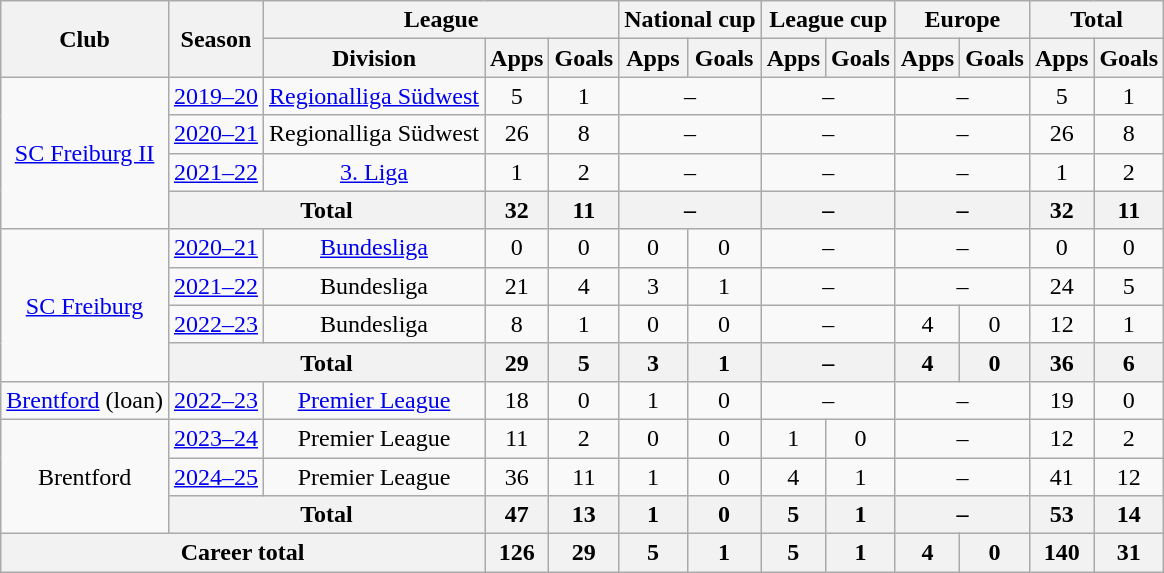<table class=wikitable style=text-align:center>
<tr>
<th rowspan="2">Club</th>
<th rowspan="2">Season</th>
<th colspan="3">League</th>
<th colspan="2">National cup</th>
<th colspan="2">League cup</th>
<th colspan="2">Europe</th>
<th colspan="2">Total</th>
</tr>
<tr>
<th>Division</th>
<th>Apps</th>
<th>Goals</th>
<th>Apps</th>
<th>Goals</th>
<th>Apps</th>
<th>Goals</th>
<th>Apps</th>
<th>Goals</th>
<th>Apps</th>
<th>Goals</th>
</tr>
<tr>
<td rowspan="4"><a href='#'>SC Freiburg II</a></td>
<td><a href='#'>2019–20</a></td>
<td><a href='#'>Regionalliga Südwest</a></td>
<td>5</td>
<td>1</td>
<td colspan="2">–</td>
<td colspan="2">–</td>
<td colspan="2">–</td>
<td>5</td>
<td>1</td>
</tr>
<tr>
<td><a href='#'>2020–21</a></td>
<td>Regionalliga Südwest</td>
<td>26</td>
<td>8</td>
<td colspan="2">–</td>
<td colspan="2">–</td>
<td colspan="2">–</td>
<td>26</td>
<td>8</td>
</tr>
<tr>
<td><a href='#'>2021–22</a></td>
<td><a href='#'>3. Liga</a></td>
<td>1</td>
<td>2</td>
<td colspan="2">–</td>
<td colspan="2">–</td>
<td colspan="2">–</td>
<td>1</td>
<td>2</td>
</tr>
<tr>
<th colspan="2">Total</th>
<th>32</th>
<th>11</th>
<th colspan="2">–</th>
<th colspan="2">–</th>
<th colspan="2">–</th>
<th>32</th>
<th>11</th>
</tr>
<tr>
<td rowspan="4"><a href='#'>SC Freiburg</a></td>
<td><a href='#'>2020–21</a></td>
<td><a href='#'>Bundesliga</a></td>
<td>0</td>
<td>0</td>
<td>0</td>
<td>0</td>
<td colspan="2">–</td>
<td colspan="2">–</td>
<td>0</td>
<td>0</td>
</tr>
<tr>
<td><a href='#'>2021–22</a></td>
<td>Bundesliga</td>
<td>21</td>
<td>4</td>
<td>3</td>
<td>1</td>
<td colspan="2">–</td>
<td colspan="2">–</td>
<td>24</td>
<td>5</td>
</tr>
<tr>
<td><a href='#'>2022–23</a></td>
<td>Bundesliga</td>
<td>8</td>
<td>1</td>
<td>0</td>
<td>0</td>
<td colspan="2">–</td>
<td>4</td>
<td>0</td>
<td>12</td>
<td>1</td>
</tr>
<tr>
<th colspan="2">Total</th>
<th>29</th>
<th>5</th>
<th>3</th>
<th>1</th>
<th colspan="2">–</th>
<th>4</th>
<th>0</th>
<th>36</th>
<th>6</th>
</tr>
<tr>
<td><a href='#'>Brentford</a> (loan)</td>
<td><a href='#'>2022–23</a></td>
<td><a href='#'>Premier League</a></td>
<td>18</td>
<td>0</td>
<td>1</td>
<td>0</td>
<td colspan="2">–</td>
<td colspan="2">–</td>
<td>19</td>
<td>0</td>
</tr>
<tr>
<td rowspan="3">Brentford</td>
<td><a href='#'>2023–24</a></td>
<td>Premier League</td>
<td>11</td>
<td>2</td>
<td>0</td>
<td>0</td>
<td>1</td>
<td>0</td>
<td colspan="2">–</td>
<td>12</td>
<td>2</td>
</tr>
<tr>
<td><a href='#'>2024–25</a></td>
<td>Premier League</td>
<td>36</td>
<td>11</td>
<td>1</td>
<td>0</td>
<td>4</td>
<td>1</td>
<td colspan="2">–</td>
<td>41</td>
<td>12</td>
</tr>
<tr>
<th colspan="2">Total</th>
<th>47</th>
<th>13</th>
<th>1</th>
<th>0</th>
<th>5</th>
<th>1</th>
<th colspan="2">–</th>
<th>53</th>
<th>14</th>
</tr>
<tr>
<th colspan="3">Career total</th>
<th>126</th>
<th>29</th>
<th>5</th>
<th>1</th>
<th>5</th>
<th>1</th>
<th>4</th>
<th>0</th>
<th>140</th>
<th>31</th>
</tr>
</table>
